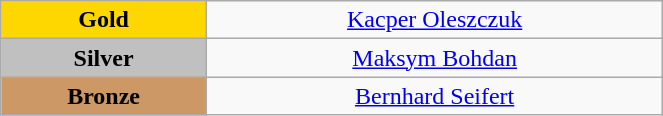<table class="wikitable" style="text-align:center; " width="35%">
<tr>
<td bgcolor="gold"><strong>Gold</strong></td>
<td><a href='#'>Kacper Oleszczuk</a><br>  <small><em></em></small></td>
</tr>
<tr>
<td bgcolor="silver"><strong>Silver</strong></td>
<td><a href='#'>Maksym Bohdan</a><br>  <small><em></em></small></td>
</tr>
<tr>
<td bgcolor="CC9966"><strong>Bronze</strong></td>
<td><a href='#'>Bernhard Seifert</a><br>  <small><em></em></small></td>
</tr>
</table>
